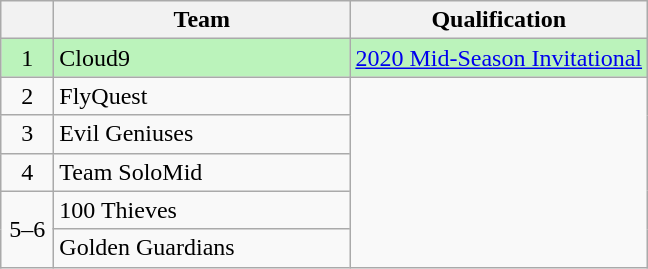<table class="wikitable" style="text-align:center">
<tr>
<th width=28></th>
<th width=190>Team</th>
<th>Qualification</th>
</tr>
<tr style="background-color:#BBF3BB;">
<td>1</td>
<td style="text-align:left">Cloud9</td>
<td><a href='#'>2020 Mid-Season Invitational</a></td>
</tr>
<tr>
<td>2</td>
<td style="text-align:left">FlyQuest</td>
<td rowspan="5"></td>
</tr>
<tr>
<td>3</td>
<td style="text-align:left">Evil Geniuses</td>
</tr>
<tr>
<td>4</td>
<td style="text-align:left">Team SoloMid</td>
</tr>
<tr>
<td rowspan="2">5–6</td>
<td style="text-align:left">100 Thieves</td>
</tr>
<tr>
<td style="text-align:left">Golden Guardians</td>
</tr>
</table>
